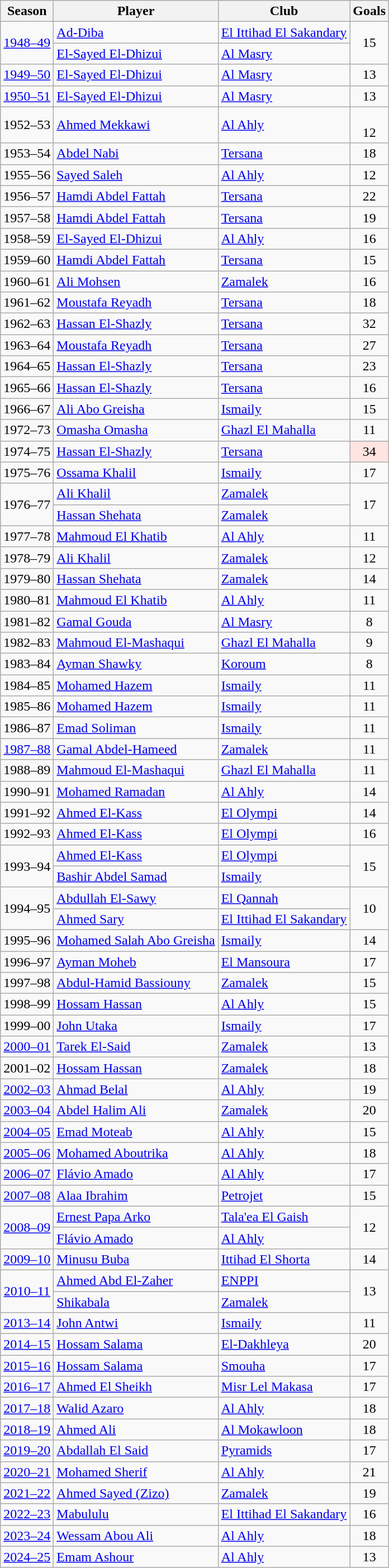<table class="wikitable" >
<tr>
<th>Season</th>
<th>Player</th>
<th>Club</th>
<th>Goals</th>
</tr>
<tr>
<td rowspan="2" style="text-align:center;"><a href='#'>1948–49</a></td>
<td> <a href='#'>Ad-Diba</a></td>
<td><a href='#'>El Ittihad El Sakandary</a></td>
<td rowspan="2" style="text-align:center;">15</td>
</tr>
<tr>
<td> <a href='#'>El-Sayed El-Dhizui</a></td>
<td><a href='#'>Al Masry</a></td>
</tr>
<tr>
<td style="text-align:center;"><a href='#'>1949–50</a></td>
<td> <a href='#'>El-Sayed El-Dhizui</a></td>
<td><a href='#'>Al Masry</a></td>
<td style="text-align:center;">13</td>
</tr>
<tr>
<td style="text-align:center;"><a href='#'>1950–51</a></td>
<td> <a href='#'>El-Sayed El-Dhizui</a></td>
<td><a href='#'>Al Masry</a></td>
<td style="text-align:center;">13</td>
</tr>
<tr>
<td style="text-align:center;">1952–53</td>
<td> <a href='#'>Ahmed Mekkawi</a></td>
<td><a href='#'>Al Ahly</a></td>
<td style="text-align:center;"><br>12</td>
</tr>
<tr>
<td style="text-align:center;">1953–54</td>
<td> <a href='#'>Abdel Nabi</a></td>
<td><a href='#'>Tersana</a></td>
<td style="text-align:center;">18</td>
</tr>
<tr>
<td style="text-align:center;">1955–56</td>
<td> <a href='#'>Sayed Saleh</a></td>
<td><a href='#'>Al Ahly</a></td>
<td style="text-align:center;">12</td>
</tr>
<tr>
<td style="text-align:center;">1956–57</td>
<td> <a href='#'>Hamdi Abdel Fattah</a></td>
<td><a href='#'>Tersana</a></td>
<td style="text-align:center;">22</td>
</tr>
<tr>
<td style="text-align:center;">1957–58</td>
<td> <a href='#'>Hamdi Abdel Fattah</a></td>
<td><a href='#'>Tersana</a></td>
<td style="text-align:center;">19</td>
</tr>
<tr>
<td style="text-align:center;">1958–59</td>
<td> <a href='#'>El-Sayed El-Dhizui</a></td>
<td><a href='#'>Al Ahly</a></td>
<td style="text-align:center;">16</td>
</tr>
<tr>
<td style="text-align:center;">1959–60</td>
<td> <a href='#'>Hamdi Abdel Fattah</a></td>
<td><a href='#'>Tersana</a></td>
<td style="text-align:center;">15</td>
</tr>
<tr>
<td style="text-align:center;">1960–61</td>
<td> <a href='#'>Ali Mohsen</a></td>
<td><a href='#'>Zamalek</a></td>
<td style="text-align:center;">16</td>
</tr>
<tr>
<td style="text-align:center;">1961–62</td>
<td> <a href='#'>Moustafa Reyadh</a></td>
<td><a href='#'>Tersana</a></td>
<td style="text-align:center;">18</td>
</tr>
<tr>
<td style="text-align:center;">1962–63</td>
<td> <a href='#'>Hassan El-Shazly</a></td>
<td><a href='#'>Tersana</a></td>
<td style="text-align:center;">32</td>
</tr>
<tr>
<td style="text-align:center;">1963–64</td>
<td> <a href='#'>Moustafa Reyadh</a></td>
<td><a href='#'>Tersana</a></td>
<td style="text-align:center;">27</td>
</tr>
<tr>
<td style="text-align:center;">1964–65</td>
<td> <a href='#'>Hassan El-Shazly</a></td>
<td><a href='#'>Tersana</a></td>
<td style="text-align:center;">23</td>
</tr>
<tr>
<td style="text-align:center;">1965–66</td>
<td> <a href='#'>Hassan El-Shazly</a></td>
<td><a href='#'>Tersana</a></td>
<td style="text-align:center;">16</td>
</tr>
<tr>
<td style="text-align:center;">1966–67</td>
<td> <a href='#'>Ali Abo Greisha</a></td>
<td><a href='#'>Ismaily</a></td>
<td style="text-align:center;">15</td>
</tr>
<tr>
<td style="text-align:center;">1972–73</td>
<td> <a href='#'>Omasha Omasha</a></td>
<td><a href='#'>Ghazl El Mahalla</a></td>
<td style="text-align:center;">11</td>
</tr>
<tr>
<td style="text-align:center;">1974–75</td>
<td> <a href='#'>Hassan El-Shazly</a></td>
<td><a href='#'>Tersana</a></td>
<td style="text-align:center;" bgcolor=mistyrose>34</td>
</tr>
<tr>
<td style="text-align:center;">1975–76</td>
<td> <a href='#'>Ossama Khalil</a></td>
<td><a href='#'>Ismaily</a></td>
<td style="text-align:center;">17</td>
</tr>
<tr>
<td rowspan="2" style="text-align:center;">1976–77</td>
<td> <a href='#'>Ali Khalil</a></td>
<td><a href='#'>Zamalek</a></td>
<td rowspan="2" style="text-align:center;">17</td>
</tr>
<tr>
<td> <a href='#'>Hassan Shehata</a></td>
<td><a href='#'>Zamalek</a></td>
</tr>
<tr>
<td style="text-align:center;">1977–78</td>
<td> <a href='#'>Mahmoud El Khatib</a></td>
<td><a href='#'>Al Ahly</a></td>
<td style="text-align:center;">11</td>
</tr>
<tr>
<td style="text-align:center;">1978–79</td>
<td> <a href='#'>Ali Khalil</a></td>
<td><a href='#'>Zamalek</a></td>
<td style="text-align:center;">12</td>
</tr>
<tr>
<td style="text-align:center;">1979–80</td>
<td> <a href='#'>Hassan Shehata</a></td>
<td><a href='#'>Zamalek</a></td>
<td style="text-align:center;">14</td>
</tr>
<tr>
<td style="text-align:center;">1980–81</td>
<td> <a href='#'>Mahmoud El Khatib</a></td>
<td><a href='#'>Al Ahly</a></td>
<td style="text-align:center;">11</td>
</tr>
<tr>
<td style="text-align:center;">1981–82</td>
<td> <a href='#'>Gamal Gouda</a></td>
<td><a href='#'>Al Masry</a></td>
<td style="text-align:center;">8</td>
</tr>
<tr>
<td style="text-align:center;">1982–83</td>
<td> <a href='#'>Mahmoud El-Mashaqui</a></td>
<td><a href='#'>Ghazl El Mahalla</a></td>
<td style="text-align:center;">9</td>
</tr>
<tr>
<td style="text-align:center;">1983–84</td>
<td> <a href='#'>Ayman Shawky</a></td>
<td><a href='#'>Koroum</a></td>
<td style="text-align:center;">8</td>
</tr>
<tr>
<td style="text-align:center;">1984–85</td>
<td> <a href='#'>Mohamed Hazem</a></td>
<td><a href='#'>Ismaily</a></td>
<td style="text-align:center;">11</td>
</tr>
<tr>
<td style="text-align:center;">1985–86</td>
<td> <a href='#'>Mohamed Hazem</a></td>
<td><a href='#'>Ismaily</a></td>
<td style="text-align:center;">11</td>
</tr>
<tr>
<td style="text-align:center;">1986–87</td>
<td> <a href='#'>Emad Soliman</a></td>
<td><a href='#'>Ismaily</a></td>
<td style="text-align:center;">11</td>
</tr>
<tr>
<td style="text-align:center;"><a href='#'>1987–88</a></td>
<td> <a href='#'>Gamal Abdel-Hameed</a></td>
<td><a href='#'>Zamalek</a></td>
<td style="text-align:center;">11</td>
</tr>
<tr>
<td style="text-align:center;">1988–89</td>
<td> <a href='#'>Mahmoud El-Mashaqui</a></td>
<td><a href='#'>Ghazl El Mahalla</a></td>
<td style="text-align:center;">11</td>
</tr>
<tr>
<td style="text-align:center;">1990–91</td>
<td> <a href='#'>Mohamed Ramadan</a></td>
<td><a href='#'>Al Ahly</a></td>
<td style="text-align:center;">14</td>
</tr>
<tr>
<td style="text-align:center;">1991–92</td>
<td> <a href='#'>Ahmed El-Kass</a></td>
<td><a href='#'>El Olympi</a></td>
<td style="text-align:center;">14</td>
</tr>
<tr>
<td style="text-align:center;">1992–93</td>
<td> <a href='#'>Ahmed El-Kass</a></td>
<td><a href='#'>El Olympi</a></td>
<td style="text-align:center;">16</td>
</tr>
<tr>
<td rowspan="2" style="text-align:center;">1993–94</td>
<td> <a href='#'>Ahmed El-Kass</a></td>
<td><a href='#'>El Olympi</a></td>
<td rowspan="2" style="text-align:center;">15</td>
</tr>
<tr>
<td> <a href='#'>Bashir Abdel Samad</a></td>
<td><a href='#'>Ismaily</a></td>
</tr>
<tr>
<td rowspan="2" style="text-align:center;">1994–95</td>
<td> <a href='#'>Abdullah El-Sawy</a></td>
<td><a href='#'>El Qannah</a></td>
<td rowspan="2" style="text-align:center;">10</td>
</tr>
<tr>
<td> <a href='#'>Ahmed Sary</a></td>
<td><a href='#'>El Ittihad El Sakandary</a></td>
</tr>
<tr>
<td style="text-align:center;">1995–96</td>
<td> <a href='#'>Mohamed Salah Abo Greisha</a></td>
<td><a href='#'>Ismaily</a></td>
<td style="text-align:center;">14</td>
</tr>
<tr>
<td style="text-align:center;">1996–97</td>
<td> <a href='#'>Ayman Moheb</a></td>
<td><a href='#'>El Mansoura</a></td>
<td style="text-align:center;">17</td>
</tr>
<tr>
<td style="text-align:center;">1997–98</td>
<td> <a href='#'>Abdul-Hamid Bassiouny</a></td>
<td><a href='#'>Zamalek</a></td>
<td style="text-align:center;">15</td>
</tr>
<tr>
<td style="text-align:center;">1998–99</td>
<td> <a href='#'>Hossam Hassan</a></td>
<td><a href='#'>Al Ahly</a></td>
<td style="text-align:center;">15</td>
</tr>
<tr>
<td style="text-align:center;">1999–00</td>
<td> <a href='#'>John Utaka</a></td>
<td><a href='#'>Ismaily</a></td>
<td style="text-align:center;">17</td>
</tr>
<tr>
<td style="text-align:center;"><a href='#'>2000–01</a></td>
<td> <a href='#'>Tarek El-Said</a></td>
<td><a href='#'>Zamalek</a></td>
<td style="text-align:center;">13</td>
</tr>
<tr>
<td style="text-align:center;">2001–02</td>
<td> <a href='#'>Hossam Hassan</a></td>
<td><a href='#'>Zamalek</a></td>
<td style="text-align:center;">18</td>
</tr>
<tr>
<td style="text-align:center;"><a href='#'>2002–03</a></td>
<td> <a href='#'>Ahmad Belal</a></td>
<td><a href='#'>Al Ahly</a></td>
<td style="text-align:center;">19</td>
</tr>
<tr>
<td style="text-align:center;"><a href='#'>2003–04</a></td>
<td> <a href='#'>Abdel Halim Ali</a></td>
<td><a href='#'>Zamalek</a></td>
<td style="text-align:center;">20</td>
</tr>
<tr>
<td style="text-align:center;"><a href='#'>2004–05</a></td>
<td> <a href='#'>Emad Moteab</a></td>
<td><a href='#'>Al Ahly</a></td>
<td style="text-align:center;">15</td>
</tr>
<tr>
<td style="text-align:center;"><a href='#'>2005–06</a></td>
<td> <a href='#'>Mohamed Aboutrika</a></td>
<td><a href='#'>Al Ahly</a></td>
<td style="text-align:center;">18</td>
</tr>
<tr>
<td style="text-align:center;"><a href='#'>2006–07</a></td>
<td> <a href='#'>Flávio Amado</a></td>
<td><a href='#'>Al Ahly</a></td>
<td style="text-align:center;">17</td>
</tr>
<tr>
<td style="text-align:center;"><a href='#'>2007–08</a></td>
<td> <a href='#'>Alaa Ibrahim</a></td>
<td><a href='#'>Petrojet</a></td>
<td style="text-align:center;">15</td>
</tr>
<tr>
<td rowspan="2" style="text-align:center;"><a href='#'>2008–09</a></td>
<td> <a href='#'>Ernest Papa Arko</a></td>
<td><a href='#'>Tala'ea El Gaish</a></td>
<td rowspan="2" style="text-align:center;">12</td>
</tr>
<tr>
<td> <a href='#'>Flávio Amado</a></td>
<td><a href='#'>Al Ahly</a></td>
</tr>
<tr>
<td style="text-align:center;"><a href='#'>2009–10</a></td>
<td> <a href='#'>Minusu Buba</a></td>
<td><a href='#'>Ittihad El Shorta</a></td>
<td style="text-align:center;">14</td>
</tr>
<tr>
<td rowspan="2" style="text-align:center;"><a href='#'>2010–11</a></td>
<td> <a href='#'>Ahmed Abd El-Zaher</a></td>
<td><a href='#'>ENPPI</a></td>
<td rowspan="2" style="text-align:center;">13</td>
</tr>
<tr>
<td> <a href='#'>Shikabala</a></td>
<td><a href='#'>Zamalek</a></td>
</tr>
<tr>
<td style="text-align:center;"><a href='#'>2013–14</a></td>
<td> <a href='#'>John Antwi</a></td>
<td><a href='#'>Ismaily</a></td>
<td style="text-align:center;">11</td>
</tr>
<tr>
<td style="text-align:center;"><a href='#'>2014–15</a></td>
<td> <a href='#'>Hossam Salama</a></td>
<td><a href='#'>El-Dakhleya</a></td>
<td style="text-align:center;">20</td>
</tr>
<tr>
<td style="text-align:center;"><a href='#'>2015–16</a></td>
<td> <a href='#'>Hossam Salama</a></td>
<td><a href='#'>Smouha</a></td>
<td style="text-align:center;">17</td>
</tr>
<tr>
<td style="text-align:center;"><a href='#'>2016–17</a></td>
<td> <a href='#'>Ahmed El Sheikh</a></td>
<td><a href='#'>Misr Lel Makasa</a></td>
<td style="text-align:center;">17</td>
</tr>
<tr>
<td style="text-align:center;"><a href='#'>2017–18</a></td>
<td> <a href='#'>Walid Azaro</a></td>
<td><a href='#'>Al Ahly</a></td>
<td style="text-align:center;">18</td>
</tr>
<tr>
<td style="text-align:center;"><a href='#'>2018–19</a></td>
<td> <a href='#'>Ahmed Ali</a></td>
<td><a href='#'>Al Mokawloon</a></td>
<td style="text-align:center;">18</td>
</tr>
<tr>
<td style="text-align:center;"><a href='#'>2019–20</a></td>
<td> <a href='#'>Abdallah El Said</a></td>
<td><a href='#'>Pyramids</a></td>
<td style="text-align:center;">17</td>
</tr>
<tr>
<td style="text-align:center;"><a href='#'>2020–21</a></td>
<td> <a href='#'>Mohamed Sherif</a></td>
<td><a href='#'>Al Ahly</a></td>
<td style="text-align:center;">21</td>
</tr>
<tr>
<td style="text-align:center;"><a href='#'>2021–22</a></td>
<td> <a href='#'>Ahmed Sayed (Zizo)</a></td>
<td><a href='#'>Zamalek</a></td>
<td style="text-align:center;">19</td>
</tr>
<tr>
<td style="text-align:center;"><a href='#'>2022–23</a></td>
<td> <a href='#'>Mabululu</a></td>
<td><a href='#'>El Ittihad El Sakandary</a></td>
<td style="text-align:center;">16</td>
</tr>
<tr>
<td style="text-align:center;"><a href='#'>2023–24</a></td>
<td> <a href='#'>Wessam Abou Ali</a></td>
<td><a href='#'>Al Ahly</a></td>
<td style="text-align:center;">18</td>
</tr>
<tr>
<td style="text-align:center;"><a href='#'>2024–25</a></td>
<td> <a href='#'>Emam Ashour</a></td>
<td><a href='#'>Al Ahly</a></td>
<td style="text-align:center;">13</td>
</tr>
</table>
